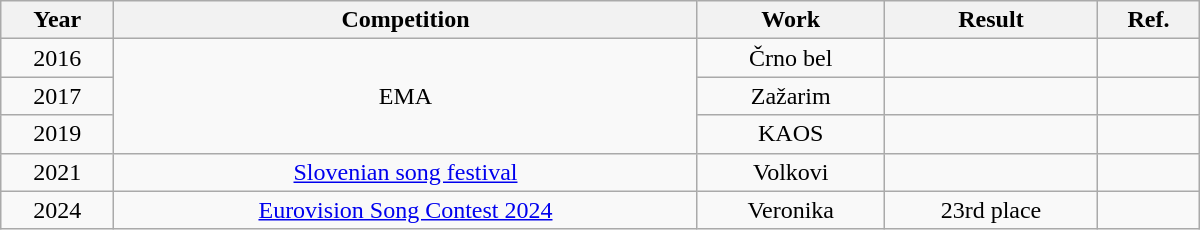<table class=wikitable style=width:50em>
<tr>
<th>Year</th>
<th>Competition</th>
<th>Work</th>
<th>Result</th>
<th>Ref.</th>
</tr>
<tr>
<td style="text-align:center;">2016</td>
<td style="text-align:center;" rowspan="3">EMA</td>
<td style="text-align:center;">Črno bel</td>
<td></td>
<td style="text-align:center;"></td>
</tr>
<tr>
<td style="text-align:center;">2017</td>
<td style="text-align:center;">Zažarim</td>
<td></td>
<td style="text-align:center;"></td>
</tr>
<tr>
<td style="text-align:center;">2019</td>
<td style="text-align:center;">KAOS</td>
<td></td>
<td style="text-align:center;"></td>
</tr>
<tr>
<td style="text-align:center;">2021</td>
<td style="text-align:center;"><a href='#'>Slovenian song festival</a></td>
<td style="text-align:center;">Volkovi</td>
<td></td>
<td style="text-align:center;"></td>
</tr>
<tr>
<td style="text-align:center;">2024</td>
<td style="text-align:center;"><a href='#'>Eurovision Song Contest 2024</a></td>
<td style="text-align:center;">Veronika</td>
<td style="text-align:center;">23rd place</td>
<td style="text-align:center;"></td>
</tr>
</table>
